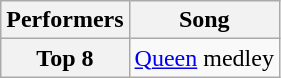<table class="wikitable unsortable" style="text-align:center;">
<tr>
<th scope="col">Performers</th>
<th scope="col">Song</th>
</tr>
<tr>
<th scope="row">Top 8</th>
<td><a href='#'>Queen</a> medley</td>
</tr>
</table>
